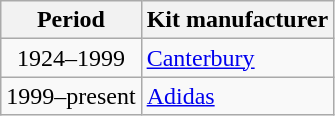<table class=wikitable style=text-align:center>
<tr>
<th>Period</th>
<th>Kit manufacturer</th>
</tr>
<tr>
<td>1924–1999</td>
<td style=text-align:left><a href='#'>Canterbury</a></td>
</tr>
<tr>
<td>1999–present</td>
<td style=text-align:left><a href='#'>Adidas</a></td>
</tr>
</table>
